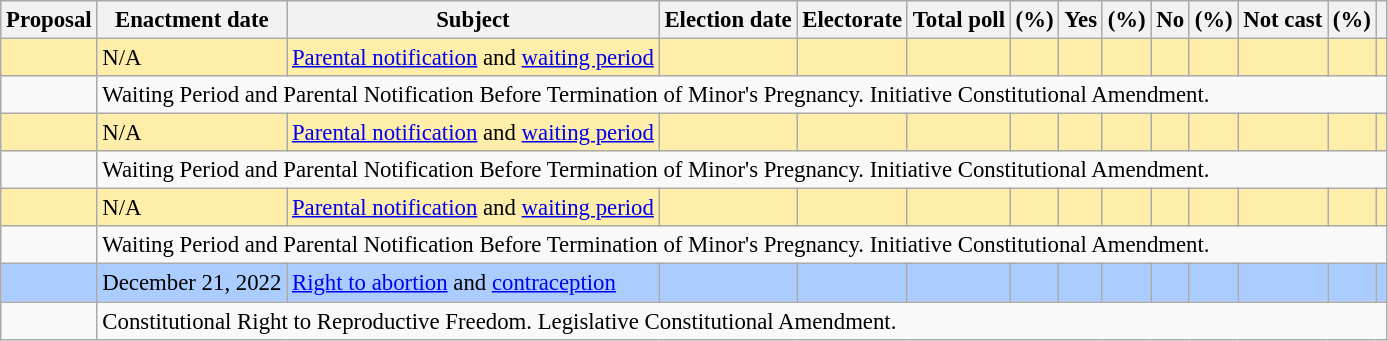<table class="wikitable sortable" style="margin: 1em 1em 1em 0; font-size: 95%;">
<tr style="background-color:#E9E9E9;">
<th>Proposal</th>
<th>Enactment date</th>
<th>Subject</th>
<th>Election date</th>
<th>Electorate</th>
<th>Total poll</th>
<th>(%)</th>
<th>Yes</th>
<th>(%)</th>
<th>No</th>
<th>(%)</th>
<th>Not cast</th>
<th>(%)</th>
<th class="unsortable"></th>
</tr>
<tr style="background-color:#fea; color:#000;">
<td></td>
<td> N/A</td>
<td><a href='#'>Parental notification</a> and <a href='#'>waiting period</a></td>
<td></td>
<td></td>
<td></td>
<td></td>
<td></td>
<td></td>
<td><strong></strong></td>
<td><strong></strong></td>
<td></td>
<td></td>
<td></td>
</tr>
<tr class="expand-child">
<td></td>
<td colspan="13">Waiting Period and Parental Notification Before Termination of Minor's Pregnancy. Initiative Constitutional Amendment.</td>
</tr>
<tr style="background-color:#fea; color:#000;">
<td></td>
<td> N/A</td>
<td><a href='#'>Parental notification</a> and <a href='#'>waiting period</a></td>
<td></td>
<td></td>
<td></td>
<td></td>
<td></td>
<td></td>
<td><strong></strong></td>
<td><strong></strong></td>
<td></td>
<td></td>
<td></td>
</tr>
<tr class="expand-child">
<td></td>
<td colspan="13">Waiting Period and Parental Notification Before Termination of Minor's Pregnancy. Initiative Constitutional Amendment.</td>
</tr>
<tr style="background-color:#fea; color:#000;">
<td></td>
<td> N/A</td>
<td><a href='#'>Parental notification</a> and <a href='#'>waiting period</a></td>
<td></td>
<td></td>
<td></td>
<td></td>
<td></td>
<td></td>
<td><strong></strong></td>
<td><strong></strong></td>
<td></td>
<td></td>
<td></td>
</tr>
<tr class="expand-child">
<td></td>
<td colspan="13">Waiting Period and Parental Notification Before Termination of Minor's Pregnancy. Initiative Constitutional Amendment.</td>
</tr>
<tr style="background-color:#acf; color:#000;">
<td></td>
<td> December 21, 2022</td>
<td><a href='#'>Right to abortion</a> and <a href='#'>contraception</a></td>
<td></td>
<td></td>
<td></td>
<td></td>
<td><strong></strong></td>
<td><strong></strong></td>
<td></td>
<td></td>
<td></td>
<td></td>
<td></td>
</tr>
<tr class="expand-child">
<td></td>
<td colspan="13">Constitutional Right to Reproductive Freedom. Legislative Constitutional Amendment.</td>
</tr>
</table>
